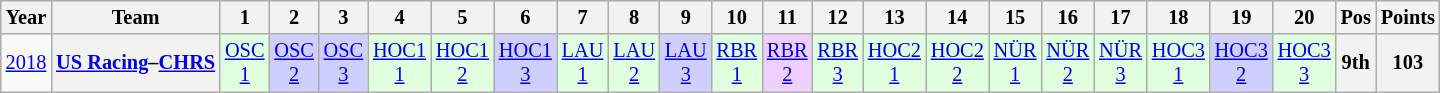<table class="wikitable" style="text-align:center; font-size:85%">
<tr>
<th>Year</th>
<th>Team</th>
<th>1</th>
<th>2</th>
<th>3</th>
<th>4</th>
<th>5</th>
<th>6</th>
<th>7</th>
<th>8</th>
<th>9</th>
<th>10</th>
<th>11</th>
<th>12</th>
<th>13</th>
<th>14</th>
<th>15</th>
<th>16</th>
<th>17</th>
<th>18</th>
<th>19</th>
<th>20</th>
<th>Pos</th>
<th>Points</th>
</tr>
<tr>
<td><a href='#'>2018</a></td>
<th nowrap><a href='#'>US Racing</a>–<a href='#'>CHRS</a></th>
<td style="background:#DFFFDF;"><a href='#'>OSC<br>1</a><br></td>
<td style="background:#CFCFFF;"><a href='#'>OSC<br>2</a><br></td>
<td style="background:#CFCFFF;"><a href='#'>OSC<br>3</a><br></td>
<td style="background:#DFFFDF;"><a href='#'>HOC1<br>1</a><br></td>
<td style="background:#DFFFDF;"><a href='#'>HOC1<br>2</a><br></td>
<td style="background:#CFCFFF;"><a href='#'>HOC1<br>3</a><br></td>
<td style="background:#DFFFDF;"><a href='#'>LAU<br>1</a><br></td>
<td style="background:#DFFFDF;"><a href='#'>LAU<br>2</a><br></td>
<td style="background:#CFCFFF;"><a href='#'>LAU<br>3</a><br></td>
<td style="background:#DFFFDF;"><a href='#'>RBR<br>1</a><br></td>
<td style="background:#EFCFFF;"><a href='#'>RBR<br>2</a><br></td>
<td style="background:#DFFFDF;"><a href='#'>RBR<br>3</a><br></td>
<td style="background:#DFFFDF;"><a href='#'>HOC2<br>1</a><br></td>
<td style="background:#DFFFDF;"><a href='#'>HOC2<br>2</a><br></td>
<td style="background:#DFFFDF;"><a href='#'>NÜR<br>1</a><br></td>
<td style="background:#DFFFDF;"><a href='#'>NÜR<br>2</a><br></td>
<td style="background:#DFFFDF;"><a href='#'>NÜR<br>3</a><br></td>
<td style="background:#DFFFDF;"><a href='#'>HOC3<br>1</a><br></td>
<td style="background:#CFCFFF;"><a href='#'>HOC3<br>2</a><br></td>
<td style="background:#DFFFDF;"><a href='#'>HOC3<br>3</a><br></td>
<th>9th</th>
<th>103</th>
</tr>
</table>
